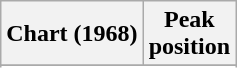<table class="wikitable sortable">
<tr>
<th>Chart (1968)</th>
<th>Peak<br>position</th>
</tr>
<tr>
</tr>
<tr>
</tr>
<tr>
</tr>
</table>
